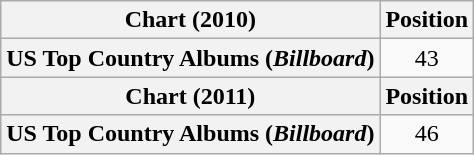<table class="wikitable plainrowheaders" style="text-align:center">
<tr>
<th scope="col">Chart (2010)</th>
<th scope="col">Position</th>
</tr>
<tr>
<th scope="row">US Top Country Albums (<em>Billboard</em>)</th>
<td>43</td>
</tr>
<tr>
<th scope="col">Chart (2011)</th>
<th scope="col">Position</th>
</tr>
<tr>
<th scope="row">US Top Country Albums (<em>Billboard</em>)</th>
<td>46</td>
</tr>
</table>
